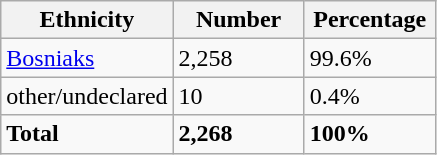<table class="wikitable">
<tr>
<th width="100px">Ethnicity</th>
<th width="80px">Number</th>
<th width="80px">Percentage</th>
</tr>
<tr>
<td><a href='#'>Bosniaks</a></td>
<td>2,258</td>
<td>99.6%</td>
</tr>
<tr>
<td>other/undeclared</td>
<td>10</td>
<td>0.4%</td>
</tr>
<tr>
<td><strong>Total</strong></td>
<td><strong>2,268</strong></td>
<td><strong>100%</strong></td>
</tr>
</table>
